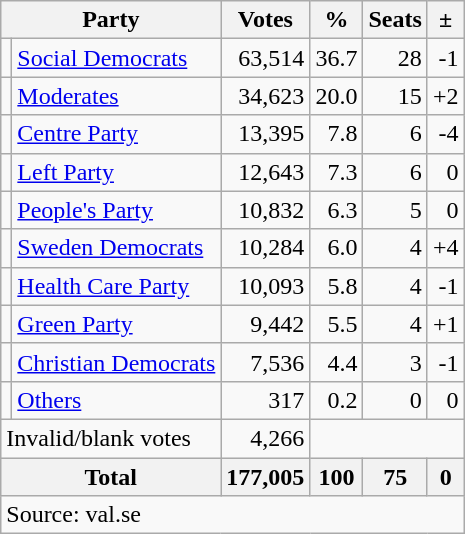<table class=wikitable style=text-align:right>
<tr>
<th colspan=2>Party</th>
<th>Votes</th>
<th>%</th>
<th>Seats</th>
<th>±</th>
</tr>
<tr>
<td bgcolor=></td>
<td align=left><a href='#'>Social Democrats</a></td>
<td>63,514</td>
<td>36.7</td>
<td>28</td>
<td>-1</td>
</tr>
<tr>
<td bgcolor=></td>
<td align=left><a href='#'>Moderates</a></td>
<td>34,623</td>
<td>20.0</td>
<td>15</td>
<td>+2</td>
</tr>
<tr>
<td bgcolor=></td>
<td align=left><a href='#'>Centre Party</a></td>
<td>13,395</td>
<td>7.8</td>
<td>6</td>
<td>-4</td>
</tr>
<tr>
<td bgcolor=></td>
<td align=left><a href='#'>Left Party</a></td>
<td>12,643</td>
<td>7.3</td>
<td>6</td>
<td>0</td>
</tr>
<tr>
<td bgcolor=></td>
<td align=left><a href='#'>People's Party</a></td>
<td>10,832</td>
<td>6.3</td>
<td>5</td>
<td>0</td>
</tr>
<tr>
<td bgcolor=></td>
<td align=left><a href='#'>Sweden Democrats</a></td>
<td>10,284</td>
<td>6.0</td>
<td>4</td>
<td>+4</td>
</tr>
<tr>
<td></td>
<td align=left><a href='#'>Health Care Party</a></td>
<td>10,093</td>
<td>5.8</td>
<td>4</td>
<td>-1</td>
</tr>
<tr>
<td bgcolor=></td>
<td align=left><a href='#'>Green Party</a></td>
<td>9,442</td>
<td>5.5</td>
<td>4</td>
<td>+1</td>
</tr>
<tr>
<td bgcolor=></td>
<td align=left><a href='#'>Christian Democrats</a></td>
<td>7,536</td>
<td>4.4</td>
<td>3</td>
<td>-1</td>
</tr>
<tr>
<td></td>
<td align=left><a href='#'>Others</a></td>
<td>317</td>
<td>0.2</td>
<td>0</td>
<td>0</td>
</tr>
<tr>
<td align=left colspan=2>Invalid/blank votes</td>
<td>4,266</td>
<td colspan=3></td>
</tr>
<tr>
<th align=left colspan=2>Total</th>
<th>177,005</th>
<th>100</th>
<th>75</th>
<th>0</th>
</tr>
<tr>
<td align=left colspan=6>Source: val.se </td>
</tr>
</table>
